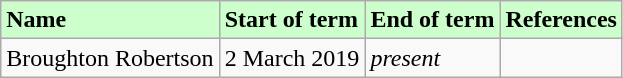<table border="1" class="wikitable">
<tr style="background-color:#cfc;">
<td><strong>Name</strong></td>
<td><strong>Start of term</strong></td>
<td><strong>End of term</strong></td>
<td><strong>References</strong></td>
</tr>
<tr>
<td>Broughton Robertson</td>
<td>2 March 2019</td>
<td><em>present</em></td>
<td></td>
</tr>
</table>
